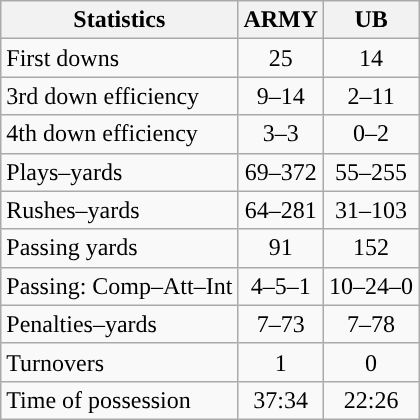<table class="wikitable">
<tr>
<th>Statistics</th>
<th>ARMY</th>
<th>UB</th>
</tr>
<tr>
<td>First downs</td>
<td align=center>25</td>
<td align=center>14</td>
</tr>
<tr>
<td>3rd down efficiency</td>
<td align=center>9–14</td>
<td align=center>2–11</td>
</tr>
<tr>
<td>4th down efficiency</td>
<td align=center>3–3</td>
<td align=center>0–2</td>
</tr>
<tr>
<td>Plays–yards</td>
<td align=center>69–372</td>
<td align=center>55–255</td>
</tr>
<tr>
<td>Rushes–yards</td>
<td align=center>64–281</td>
<td align=center>31–103</td>
</tr>
<tr>
<td>Passing yards</td>
<td align=center>91</td>
<td align=center>152</td>
</tr>
<tr>
<td>Passing: Comp–Att–Int</td>
<td align=center>4–5–1</td>
<td align=center>10–24–0</td>
</tr>
<tr>
<td>Penalties–yards</td>
<td align=center>7–73</td>
<td align=center>7–78</td>
</tr>
<tr>
<td>Turnovers</td>
<td align=center>1</td>
<td align=center>0</td>
</tr>
<tr>
<td>Time of possession</td>
<td align=center>37:34</td>
<td align=center>22:26</td>
</tr>
</table>
